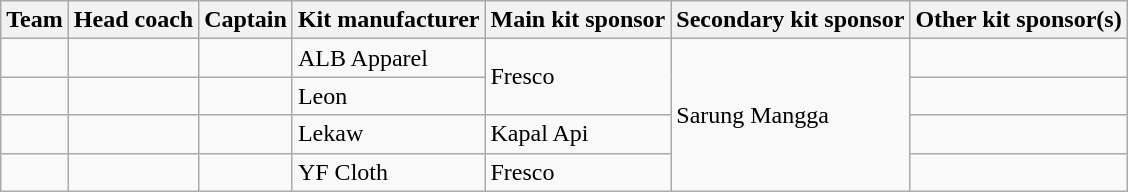<table class="wikitable">
<tr>
<th>Team</th>
<th>Head coach</th>
<th>Captain</th>
<th class="nowrap">Kit manufacturer</th>
<th>Main kit sponsor</th>
<th>Secondary kit sponsor</th>
<th>Other kit sponsor(s)</th>
</tr>
<tr>
<td></td>
<td></td>
<td></td>
<td> ALB Apparel</td>
<td rowspan=2>Fresco</td>
<td rowspan=4>Sarung Mangga</td>
<td></td>
</tr>
<tr>
<td></td>
<td></td>
<td></td>
<td> Leon</td>
<td></td>
</tr>
<tr>
<td></td>
<td></td>
<td></td>
<td> Lekaw</td>
<td>Kapal Api</td>
<td></td>
</tr>
<tr>
<td></td>
<td></td>
<td></td>
<td> YF Cloth</td>
<td>Fresco</td>
<td></td>
</tr>
</table>
